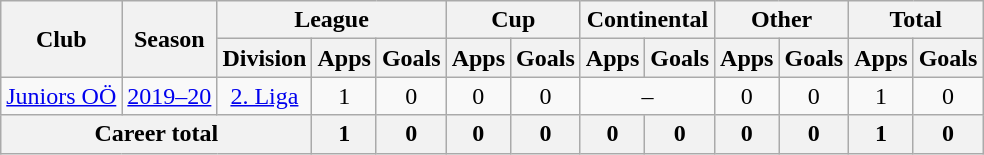<table class="wikitable" style="text-align: center">
<tr>
<th rowspan="2">Club</th>
<th rowspan="2">Season</th>
<th colspan="3">League</th>
<th colspan="2">Cup</th>
<th colspan="2">Continental</th>
<th colspan="2">Other</th>
<th colspan="2">Total</th>
</tr>
<tr>
<th>Division</th>
<th>Apps</th>
<th>Goals</th>
<th>Apps</th>
<th>Goals</th>
<th>Apps</th>
<th>Goals</th>
<th>Apps</th>
<th>Goals</th>
<th>Apps</th>
<th>Goals</th>
</tr>
<tr>
<td><a href='#'>Juniors OÖ</a></td>
<td><a href='#'>2019–20</a></td>
<td><a href='#'>2. Liga</a></td>
<td>1</td>
<td>0</td>
<td>0</td>
<td>0</td>
<td colspan="2">–</td>
<td>0</td>
<td>0</td>
<td>1</td>
<td>0</td>
</tr>
<tr>
<th colspan=3>Career total</th>
<th>1</th>
<th>0</th>
<th>0</th>
<th>0</th>
<th>0</th>
<th>0</th>
<th>0</th>
<th>0</th>
<th>1</th>
<th>0</th>
</tr>
</table>
